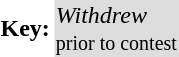<table>
<tr>
<td><strong>Key:</strong></td>
<td align:"center" bgcolor=DDDDDD><em>Withdrew</em><br><small>prior to contest</small></td>
</tr>
</table>
